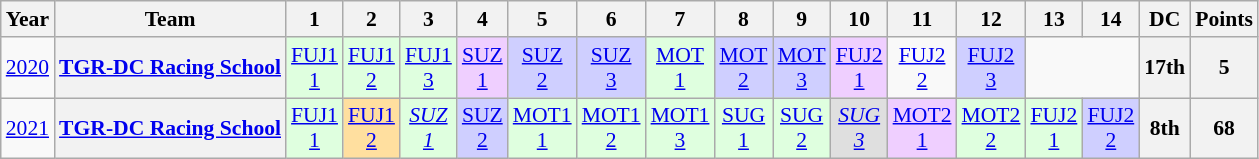<table class="wikitable" style="text-align:center; font-size:90%">
<tr>
<th>Year</th>
<th>Team</th>
<th>1</th>
<th>2</th>
<th>3</th>
<th>4</th>
<th>5</th>
<th>6</th>
<th>7</th>
<th>8</th>
<th>9</th>
<th>10</th>
<th>11</th>
<th>12</th>
<th>13</th>
<th>14</th>
<th>DC</th>
<th>Points</th>
</tr>
<tr>
<td><a href='#'>2020</a></td>
<th><a href='#'>TGR-DC Racing School</a></th>
<td style="background:#DFFFDF;"><a href='#'>FUJ1<br>1</a><br></td>
<td style="background:#DFFFDF;"><a href='#'>FUJ1<br>2</a><br></td>
<td style="background:#DFFFDF;"><a href='#'>FUJ1<br>3</a><br></td>
<td style="background:#EFCFFF;"><a href='#'>SUZ<br>1</a><br></td>
<td style="background:#CFCFFF;"><a href='#'>SUZ<br>2</a><br></td>
<td style="background:#CFCFFF;"><a href='#'>SUZ<br>3</a><br></td>
<td style="background:#DFFFDF;"><a href='#'>MOT<br>1</a><br></td>
<td style="background:#CFCFFF;"><a href='#'>MOT<br>2</a><br></td>
<td style="background:#CFCFFF;"><a href='#'>MOT<br>3</a><br></td>
<td style="background:#EFCFFF;"><a href='#'>FUJ2<br>1</a><br></td>
<td style="background:#;"><a href='#'>FUJ2<br>2</a><br></td>
<td style="background:#CFCFFF;"><a href='#'>FUJ2<br>3</a><br></td>
<td colspan=2></td>
<th>17th</th>
<th>5</th>
</tr>
<tr>
<td><a href='#'>2021</a></td>
<th><a href='#'>TGR-DC Racing School</a></th>
<td style="background:#DFFFDF;"><a href='#'>FUJ1<br>1</a><br></td>
<td style="background:#FFDF9F;"><a href='#'>FUJ1<br>2</a><br></td>
<td style="background:#DFFFDF;"><em><a href='#'>SUZ<br>1</a><br></em></td>
<td style="background:#CFCFFF;"><a href='#'>SUZ<br>2</a><br></td>
<td style="background:#DFFFDF;"><a href='#'>MOT1<br>1</a><br></td>
<td style="background:#DFFFDF;"><a href='#'>MOT1<br>2</a><br></td>
<td style="background:#DFFFDF;"><a href='#'>MOT1<br>3</a><br></td>
<td style="background:#DFFFDF;"><a href='#'>SUG<br>1</a><br></td>
<td style="background:#DFFFDF;"><a href='#'>SUG<br>2</a><br></td>
<td style="background:#DFDFDF;"><em><a href='#'>SUG<br>3</a></em><br></td>
<td style="background:#EFCFFF;"><a href='#'>MOT2<br>1</a><br></td>
<td style="background:#DFFFDF;"><a href='#'>MOT2<br>2</a><br></td>
<td style="background:#DFFFDF;"><a href='#'>FUJ2<br>1</a><br></td>
<td style="background:#CFCFFF;"><a href='#'>FUJ2<br>2</a><br></td>
<th>8th</th>
<th>68</th>
</tr>
</table>
